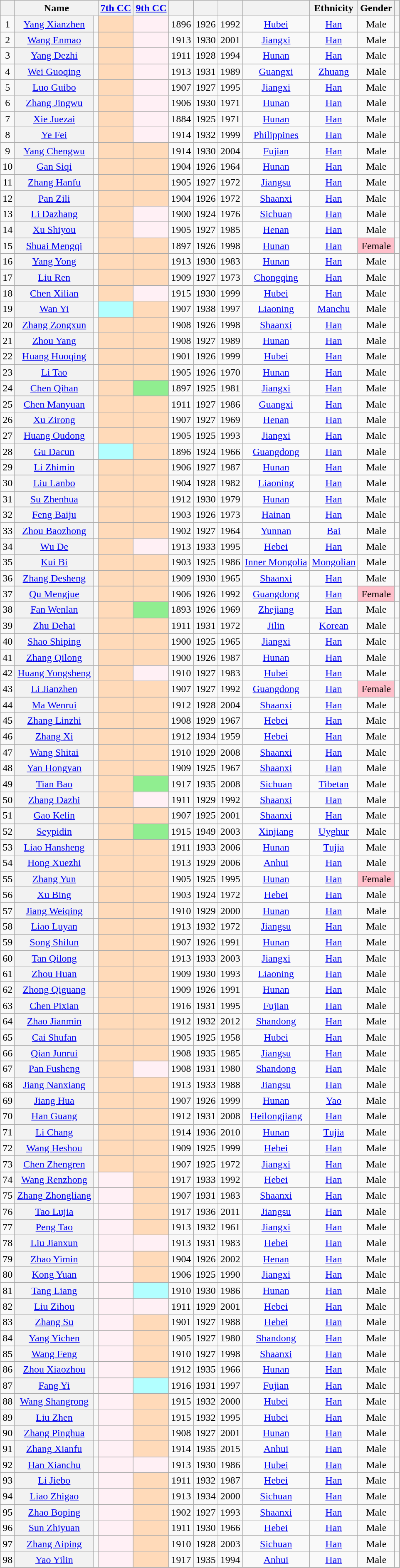<table class="wikitable sortable" style=text-align:center>
<tr>
<th scope="col"></th>
<th scope=col colspan="2">Name</th>
<th scope="col"><a href='#'>7th CC</a></th>
<th scope="col"><a href='#'>9th CC</a></th>
<th scope="col"></th>
<th scope="col"></th>
<th scope="col"></th>
<th scope="col"></th>
<th scope="col">Ethnicity</th>
<th scope="col">Gender</th>
<th scope="col" class="unsortable"></th>
</tr>
<tr>
<td>1</td>
<th align="center" scope="row" style="font-weight:normal;"><a href='#'>Yang Xianzhen</a></th>
<td></td>
<td bgcolor = PeachPuff></td>
<td bgcolor = LavenderBlush></td>
<td>1896</td>
<td>1926</td>
<td>1992</td>
<td><a href='#'>Hubei</a></td>
<td><a href='#'>Han</a></td>
<td>Male</td>
<td></td>
</tr>
<tr>
<td>2</td>
<th align="center" scope="row" style="font-weight:normal;"><a href='#'>Wang Enmao</a></th>
<td></td>
<td bgcolor = PeachPuff></td>
<td bgcolor = LavenderBlush></td>
<td>1913</td>
<td>1930</td>
<td>2001</td>
<td><a href='#'>Jiangxi</a></td>
<td><a href='#'>Han</a></td>
<td>Male</td>
<td></td>
</tr>
<tr>
<td>3</td>
<th align="center" scope="row" style="font-weight:normal;"><a href='#'>Yang Dezhi</a></th>
<td></td>
<td bgcolor = PeachPuff></td>
<td bgcolor = LavenderBlush></td>
<td>1911</td>
<td>1928</td>
<td>1994</td>
<td><a href='#'>Hunan</a></td>
<td><a href='#'>Han</a></td>
<td>Male</td>
<td></td>
</tr>
<tr>
<td>4</td>
<th align="center" scope="row" style="font-weight:normal;"><a href='#'>Wei Guoqing</a></th>
<td></td>
<td bgcolor = PeachPuff></td>
<td bgcolor = LavenderBlush></td>
<td>1913</td>
<td>1931</td>
<td>1989</td>
<td><a href='#'>Guangxi</a></td>
<td><a href='#'>Zhuang</a></td>
<td>Male</td>
<td></td>
</tr>
<tr>
<td>5</td>
<th align="center" scope="row" style="font-weight:normal;"><a href='#'>Luo Guibo</a></th>
<td></td>
<td bgcolor = PeachPuff></td>
<td bgcolor = LavenderBlush></td>
<td>1907</td>
<td>1927</td>
<td>1995</td>
<td><a href='#'>Jiangxi</a></td>
<td><a href='#'>Han</a></td>
<td>Male</td>
<td></td>
</tr>
<tr>
<td>6</td>
<th align="center" scope="row" style="font-weight:normal;"><a href='#'>Zhang Jingwu</a></th>
<td></td>
<td bgcolor = PeachPuff></td>
<td bgcolor = LavenderBlush></td>
<td>1906</td>
<td>1930</td>
<td>1971</td>
<td><a href='#'>Hunan</a></td>
<td><a href='#'>Han</a></td>
<td>Male</td>
<td></td>
</tr>
<tr>
<td>7</td>
<th align="center" scope="row" style="font-weight:normal;"><a href='#'>Xie Juezai</a></th>
<td></td>
<td bgcolor = PeachPuff></td>
<td bgcolor = LavenderBlush></td>
<td>1884</td>
<td>1925</td>
<td>1971</td>
<td><a href='#'>Hunan</a></td>
<td><a href='#'>Han</a></td>
<td>Male</td>
<td></td>
</tr>
<tr>
<td>8</td>
<th align="center" scope="row" style="font-weight:normal;"><a href='#'>Ye Fei</a></th>
<td></td>
<td bgcolor = PeachPuff></td>
<td bgcolor = LavenderBlush></td>
<td>1914</td>
<td>1932</td>
<td>1999</td>
<td><a href='#'>Philippines</a></td>
<td><a href='#'>Han</a></td>
<td>Male</td>
<td></td>
</tr>
<tr>
<td>9</td>
<th align="center" scope="row" style="font-weight:normal;"><a href='#'>Yang Chengwu</a></th>
<td></td>
<td bgcolor = PeachPuff></td>
<td bgcolor = PeachPuff></td>
<td>1914</td>
<td>1930</td>
<td>2004</td>
<td><a href='#'>Fujian</a></td>
<td><a href='#'>Han</a></td>
<td>Male</td>
<td></td>
</tr>
<tr>
<td>10</td>
<th align="center" scope="row" style="font-weight:normal;"><a href='#'>Gan Siqi</a></th>
<td></td>
<td bgcolor = PeachPuff></td>
<td bgcolor = PeachPuff></td>
<td>1904</td>
<td>1926</td>
<td>1964</td>
<td><a href='#'>Hunan</a></td>
<td><a href='#'>Han</a></td>
<td>Male</td>
<td></td>
</tr>
<tr>
<td>11</td>
<th align="center" scope="row" style="font-weight:normal;"><a href='#'>Zhang Hanfu</a></th>
<td></td>
<td bgcolor = PeachPuff></td>
<td bgcolor = PeachPuff></td>
<td>1905</td>
<td>1927</td>
<td>1972</td>
<td><a href='#'>Jiangsu</a></td>
<td><a href='#'>Han</a></td>
<td>Male</td>
<td></td>
</tr>
<tr>
<td>12</td>
<th align="center" scope="row" style="font-weight:normal;"><a href='#'>Pan Zili</a></th>
<td></td>
<td bgcolor = PeachPuff></td>
<td bgcolor = PeachPuff></td>
<td>1904</td>
<td>1926</td>
<td>1972</td>
<td><a href='#'>Shaanxi</a></td>
<td><a href='#'>Han</a></td>
<td>Male</td>
<td></td>
</tr>
<tr>
<td>13</td>
<th align="center" scope="row" style="font-weight:normal;"><a href='#'>Li Dazhang</a></th>
<td></td>
<td bgcolor = PeachPuff></td>
<td bgcolor = LavenderBlush></td>
<td>1900</td>
<td>1924</td>
<td>1976</td>
<td><a href='#'>Sichuan</a></td>
<td><a href='#'>Han</a></td>
<td>Male</td>
<td></td>
</tr>
<tr>
<td>14</td>
<th align="center" scope="row" style="font-weight:normal;"><a href='#'>Xu Shiyou</a></th>
<td></td>
<td bgcolor = PeachPuff></td>
<td bgcolor = LavenderBlush></td>
<td>1905</td>
<td>1927</td>
<td>1985</td>
<td><a href='#'>Henan</a></td>
<td><a href='#'>Han</a></td>
<td>Male</td>
<td></td>
</tr>
<tr>
<td>15</td>
<th align="center" scope="row" style="font-weight:normal;"><a href='#'>Shuai Mengqi</a></th>
<td></td>
<td bgcolor = PeachPuff></td>
<td bgcolor = PeachPuff></td>
<td>1897</td>
<td>1926</td>
<td>1998</td>
<td><a href='#'>Hunan</a></td>
<td><a href='#'>Han</a></td>
<td style="background: Pink">Female</td>
<td></td>
</tr>
<tr>
<td>16</td>
<th align="center" scope="row" style="font-weight:normal;"><a href='#'>Yang Yong</a></th>
<td></td>
<td bgcolor = PeachPuff></td>
<td bgcolor = PeachPuff></td>
<td>1913</td>
<td>1930</td>
<td>1983</td>
<td><a href='#'>Hunan</a></td>
<td><a href='#'>Han</a></td>
<td>Male</td>
<td></td>
</tr>
<tr>
<td>17</td>
<th align="center" scope="row" style="font-weight:normal;"><a href='#'>Liu Ren</a></th>
<td></td>
<td bgcolor = PeachPuff></td>
<td bgcolor = PeachPuff></td>
<td>1909</td>
<td>1927</td>
<td>1973</td>
<td><a href='#'>Chongqing</a></td>
<td><a href='#'>Han</a></td>
<td>Male</td>
<td></td>
</tr>
<tr>
<td>18</td>
<th align="center" scope="row" style="font-weight:normal;"><a href='#'>Chen Xilian</a></th>
<td></td>
<td bgcolor = PeachPuff></td>
<td bgcolor = LavenderBlush></td>
<td>1915</td>
<td>1930</td>
<td>1999</td>
<td><a href='#'>Hubei</a></td>
<td><a href='#'>Han</a></td>
<td>Male</td>
<td></td>
</tr>
<tr>
<td>19</td>
<th align="center" scope="row" style="font-weight:normal;"><a href='#'>Wan Yi</a></th>
<td></td>
<td bgcolor = #B2FFFF></td>
<td bgcolor = PeachPuff></td>
<td>1907</td>
<td>1938</td>
<td>1997</td>
<td><a href='#'>Liaoning</a></td>
<td><a href='#'>Manchu</a></td>
<td>Male</td>
<td></td>
</tr>
<tr>
<td>20</td>
<th align="center" scope="row" style="font-weight:normal;"><a href='#'>Zhang Zongxun</a></th>
<td></td>
<td bgcolor = PeachPuff></td>
<td bgcolor = PeachPuff></td>
<td>1908</td>
<td>1926</td>
<td>1998</td>
<td><a href='#'>Shaanxi</a></td>
<td><a href='#'>Han</a></td>
<td>Male</td>
<td></td>
</tr>
<tr>
<td>21</td>
<th align="center" scope="row" style="font-weight:normal;"><a href='#'>Zhou Yang</a></th>
<td></td>
<td bgcolor = PeachPuff></td>
<td bgcolor = PeachPuff></td>
<td>1908</td>
<td>1927</td>
<td>1989</td>
<td><a href='#'>Hunan</a></td>
<td><a href='#'>Han</a></td>
<td>Male</td>
<td></td>
</tr>
<tr>
<td>22</td>
<th align="center" scope="row" style="font-weight:normal;"><a href='#'>Huang Huoqing</a></th>
<td></td>
<td bgcolor = PeachPuff></td>
<td bgcolor = PeachPuff></td>
<td>1901</td>
<td>1926</td>
<td>1999</td>
<td><a href='#'>Hubei</a></td>
<td><a href='#'>Han</a></td>
<td>Male</td>
<td></td>
</tr>
<tr>
<td>23</td>
<th align="center" scope="row" style="font-weight:normal;"><a href='#'>Li Tao</a></th>
<td></td>
<td bgcolor = PeachPuff></td>
<td bgcolor = PeachPuff></td>
<td>1905</td>
<td>1926</td>
<td>1970</td>
<td><a href='#'>Hunan</a></td>
<td><a href='#'>Han</a></td>
<td>Male</td>
<td></td>
</tr>
<tr>
<td>24</td>
<th align="center" scope="row" style="font-weight:normal;"><a href='#'>Chen Qihan</a></th>
<td></td>
<td bgcolor = PeachPuff></td>
<td bgcolor = LightGreen></td>
<td>1897</td>
<td>1925</td>
<td>1981</td>
<td><a href='#'>Jiangxi</a></td>
<td><a href='#'>Han</a></td>
<td>Male</td>
<td></td>
</tr>
<tr>
<td>25</td>
<th align="center" scope="row" style="font-weight:normal;"><a href='#'>Chen Manyuan</a></th>
<td></td>
<td bgcolor = PeachPuff></td>
<td bgcolor = PeachPuff></td>
<td>1911</td>
<td>1927</td>
<td>1986</td>
<td><a href='#'>Guangxi</a></td>
<td><a href='#'>Han</a></td>
<td>Male</td>
<td></td>
</tr>
<tr>
<td>26</td>
<th align="center" scope="row" style="font-weight:normal;"><a href='#'>Xu Zirong</a></th>
<td></td>
<td bgcolor = PeachPuff></td>
<td bgcolor = PeachPuff></td>
<td>1907</td>
<td>1927</td>
<td>1969</td>
<td><a href='#'>Henan</a></td>
<td><a href='#'>Han</a></td>
<td>Male</td>
<td></td>
</tr>
<tr>
<td>27</td>
<th align="center" scope="row" style="font-weight:normal;"><a href='#'>Huang Oudong</a></th>
<td></td>
<td bgcolor = PeachPuff></td>
<td bgcolor = PeachPuff></td>
<td>1905</td>
<td>1925</td>
<td>1993</td>
<td><a href='#'>Jiangxi</a></td>
<td><a href='#'>Han</a></td>
<td>Male</td>
<td></td>
</tr>
<tr>
<td>28</td>
<th align="center" scope="row" style="font-weight:normal;"><a href='#'>Gu Dacun</a></th>
<td></td>
<td bgcolor = #B2FFFF></td>
<td bgcolor = PeachPuff></td>
<td>1896</td>
<td>1924</td>
<td>1966</td>
<td><a href='#'>Guangdong</a></td>
<td><a href='#'>Han</a></td>
<td>Male</td>
<td></td>
</tr>
<tr>
<td>29</td>
<th align="center" scope="row" style="font-weight:normal;"><a href='#'>Li Zhimin</a></th>
<td></td>
<td bgcolor = PeachPuff></td>
<td bgcolor = PeachPuff></td>
<td>1906</td>
<td>1927</td>
<td>1987</td>
<td><a href='#'>Hunan</a></td>
<td><a href='#'>Han</a></td>
<td>Male</td>
<td></td>
</tr>
<tr>
<td>30</td>
<th align="center" scope="row" style="font-weight:normal;"><a href='#'>Liu Lanbo</a></th>
<td></td>
<td bgcolor = PeachPuff></td>
<td bgcolor = PeachPuff></td>
<td>1904</td>
<td>1928</td>
<td>1982</td>
<td><a href='#'>Liaoning</a></td>
<td><a href='#'>Han</a></td>
<td>Male</td>
<td></td>
</tr>
<tr>
<td>31</td>
<th align="center" scope="row" style="font-weight:normal;"><a href='#'>Su Zhenhua</a></th>
<td></td>
<td bgcolor = PeachPuff></td>
<td bgcolor = PeachPuff></td>
<td>1912</td>
<td>1930</td>
<td>1979</td>
<td><a href='#'>Hunan</a></td>
<td><a href='#'>Han</a></td>
<td>Male</td>
<td></td>
</tr>
<tr>
<td>32</td>
<th align="center" scope="row" style="font-weight:normal;"><a href='#'>Feng Baiju</a></th>
<td></td>
<td bgcolor = PeachPuff></td>
<td bgcolor = PeachPuff></td>
<td>1903</td>
<td>1926</td>
<td>1973</td>
<td><a href='#'>Hainan</a></td>
<td><a href='#'>Han</a></td>
<td>Male</td>
<td></td>
</tr>
<tr>
<td>33</td>
<th align="center" scope="row" style="font-weight:normal;"><a href='#'>Zhou Baozhong</a></th>
<td></td>
<td bgcolor = PeachPuff></td>
<td bgcolor = PeachPuff></td>
<td>1902</td>
<td>1927</td>
<td>1964</td>
<td><a href='#'>Yunnan</a></td>
<td><a href='#'>Bai</a></td>
<td>Male</td>
<td></td>
</tr>
<tr>
<td>34</td>
<th align="center" scope="row" style="font-weight:normal;"><a href='#'>Wu De</a></th>
<td></td>
<td bgcolor = PeachPuff></td>
<td bgcolor = LavenderBlush></td>
<td>1913</td>
<td>1933</td>
<td>1995</td>
<td><a href='#'>Hebei</a></td>
<td><a href='#'>Han</a></td>
<td>Male</td>
<td></td>
</tr>
<tr>
<td>35</td>
<th align="center" scope="row" style="font-weight:normal;"><a href='#'>Kui Bi</a></th>
<td></td>
<td bgcolor = PeachPuff></td>
<td bgcolor = PeachPuff></td>
<td>1903</td>
<td>1925</td>
<td>1986</td>
<td><a href='#'>Inner Mongolia</a></td>
<td><a href='#'>Mongolian</a></td>
<td>Male</td>
<td></td>
</tr>
<tr>
<td>36</td>
<th align="center" scope="row" style="font-weight:normal;"><a href='#'>Zhang Desheng</a></th>
<td></td>
<td bgcolor = PeachPuff></td>
<td bgcolor = PeachPuff></td>
<td>1909</td>
<td>1930</td>
<td>1965</td>
<td><a href='#'>Shaanxi</a></td>
<td><a href='#'>Han</a></td>
<td>Male</td>
<td></td>
</tr>
<tr>
<td>37</td>
<th align="center" scope="row" style="font-weight:normal;"><a href='#'>Qu Mengjue</a></th>
<td></td>
<td bgcolor = PeachPuff></td>
<td bgcolor = PeachPuff></td>
<td>1906</td>
<td>1926</td>
<td>1992</td>
<td><a href='#'>Guangdong</a></td>
<td><a href='#'>Han</a></td>
<td style="background: Pink">Female</td>
<td></td>
</tr>
<tr>
<td>38</td>
<th align="center" scope="row" style="font-weight:normal;"><a href='#'>Fan Wenlan</a></th>
<td></td>
<td bgcolor = PeachPuff></td>
<td bgcolor = LightGreen></td>
<td>1893</td>
<td>1926</td>
<td>1969</td>
<td><a href='#'>Zhejiang</a></td>
<td><a href='#'>Han</a></td>
<td>Male</td>
<td></td>
</tr>
<tr>
<td>39</td>
<th align="center" scope="row" style="font-weight:normal;"><a href='#'>Zhu Dehai</a></th>
<td></td>
<td bgcolor = PeachPuff></td>
<td bgcolor = PeachPuff></td>
<td>1911</td>
<td>1931</td>
<td>1972</td>
<td><a href='#'>Jilin</a></td>
<td><a href='#'>Korean</a></td>
<td>Male</td>
<td></td>
</tr>
<tr>
<td>40</td>
<th align="center" scope="row" style="font-weight:normal;"><a href='#'>Shao Shiping</a></th>
<td></td>
<td bgcolor = PeachPuff></td>
<td bgcolor = PeachPuff></td>
<td>1900</td>
<td>1925</td>
<td>1965</td>
<td><a href='#'>Jiangxi</a></td>
<td><a href='#'>Han</a></td>
<td>Male</td>
<td></td>
</tr>
<tr>
<td>41</td>
<th align="center" scope="row" style="font-weight:normal;"><a href='#'>Zhang Qilong</a></th>
<td></td>
<td bgcolor = PeachPuff></td>
<td bgcolor = PeachPuff></td>
<td>1900</td>
<td>1926</td>
<td>1987</td>
<td><a href='#'>Hunan</a></td>
<td><a href='#'>Han</a></td>
<td>Male</td>
<td></td>
</tr>
<tr>
<td>42</td>
<th align="center" scope="row" style="font-weight:normal;"><a href='#'>Huang Yongsheng</a></th>
<td></td>
<td bgcolor = PeachPuff></td>
<td bgcolor = LavenderBlush></td>
<td>1910</td>
<td>1927</td>
<td>1983</td>
<td><a href='#'>Hubei</a></td>
<td><a href='#'>Han</a></td>
<td>Male</td>
<td></td>
</tr>
<tr>
<td>43</td>
<th align="center" scope="row" style="font-weight:normal;"><a href='#'>Li Jianzhen</a></th>
<td></td>
<td bgcolor = PeachPuff></td>
<td bgcolor = PeachPuff></td>
<td>1907</td>
<td>1927</td>
<td>1992</td>
<td><a href='#'>Guangdong</a></td>
<td><a href='#'>Han</a></td>
<td style="background: Pink">Female</td>
<td></td>
</tr>
<tr>
<td>44</td>
<th align="center" scope="row" style="font-weight:normal;"><a href='#'>Ma Wenrui</a></th>
<td></td>
<td bgcolor = PeachPuff></td>
<td bgcolor = PeachPuff></td>
<td>1912</td>
<td>1928</td>
<td>2004</td>
<td><a href='#'>Shaanxi</a></td>
<td><a href='#'>Han</a></td>
<td>Male</td>
<td></td>
</tr>
<tr>
<td>45</td>
<th align="center" scope="row" style="font-weight:normal;"><a href='#'>Zhang Linzhi</a></th>
<td></td>
<td bgcolor = PeachPuff></td>
<td bgcolor = PeachPuff></td>
<td>1908</td>
<td>1929</td>
<td>1967</td>
<td><a href='#'>Hebei</a></td>
<td><a href='#'>Han</a></td>
<td>Male</td>
<td></td>
</tr>
<tr>
<td>46</td>
<th align="center" scope="row" style="font-weight:normal;"><a href='#'>Zhang Xi</a></th>
<td></td>
<td bgcolor = PeachPuff></td>
<td bgcolor = PeachPuff></td>
<td>1912</td>
<td>1934</td>
<td>1959</td>
<td><a href='#'>Hebei</a></td>
<td><a href='#'>Han</a></td>
<td>Male</td>
<td></td>
</tr>
<tr>
<td>47</td>
<th align="center" scope="row" style="font-weight:normal;"><a href='#'>Wang Shitai</a></th>
<td></td>
<td bgcolor = PeachPuff></td>
<td bgcolor = PeachPuff></td>
<td>1910</td>
<td>1929</td>
<td>2008</td>
<td><a href='#'>Shaanxi</a></td>
<td><a href='#'>Han</a></td>
<td>Male</td>
<td></td>
</tr>
<tr>
<td>48</td>
<th align="center" scope="row" style="font-weight:normal;"><a href='#'>Yan Hongyan</a></th>
<td></td>
<td bgcolor = PeachPuff></td>
<td bgcolor = PeachPuff></td>
<td>1909</td>
<td>1925</td>
<td>1967</td>
<td><a href='#'>Shaanxi</a></td>
<td><a href='#'>Han</a></td>
<td>Male</td>
<td></td>
</tr>
<tr>
<td>49</td>
<th align="center" scope="row" style="font-weight:normal;"><a href='#'>Tian Bao</a></th>
<td></td>
<td bgcolor = PeachPuff></td>
<td bgcolor = LightGreen></td>
<td>1917</td>
<td>1935</td>
<td>2008</td>
<td><a href='#'>Sichuan</a></td>
<td><a href='#'>Tibetan</a></td>
<td>Male</td>
<td></td>
</tr>
<tr>
<td>50</td>
<th align="center" scope="row" style="font-weight:normal;"><a href='#'>Zhang Dazhi</a></th>
<td></td>
<td bgcolor = PeachPuff></td>
<td bgcolor = LavenderBlush></td>
<td>1911</td>
<td>1929</td>
<td>1992</td>
<td><a href='#'>Shaanxi</a></td>
<td><a href='#'>Han</a></td>
<td>Male</td>
<td></td>
</tr>
<tr>
<td>51</td>
<th align="center" scope="row" style="font-weight:normal;"><a href='#'>Gao Kelin</a></th>
<td></td>
<td bgcolor = PeachPuff></td>
<td bgcolor = PeachPuff></td>
<td>1907</td>
<td>1925</td>
<td>2001</td>
<td><a href='#'>Shaanxi</a></td>
<td><a href='#'>Han</a></td>
<td>Male</td>
<td></td>
</tr>
<tr>
<td>52</td>
<th align="center" scope="row" style="font-weight:normal;"><a href='#'>Seypidin</a></th>
<td></td>
<td bgcolor = PeachPuff></td>
<td bgcolor = LightGreen></td>
<td>1915</td>
<td>1949</td>
<td>2003</td>
<td><a href='#'>Xinjiang</a></td>
<td><a href='#'>Uyghur</a></td>
<td>Male</td>
<td></td>
</tr>
<tr>
<td>53</td>
<th align="center" scope="row" style="font-weight:normal;"><a href='#'>Liao Hansheng</a></th>
<td></td>
<td bgcolor = PeachPuff></td>
<td bgcolor = PeachPuff></td>
<td>1911</td>
<td>1933</td>
<td>2006</td>
<td><a href='#'>Hunan</a></td>
<td><a href='#'>Tujia</a></td>
<td>Male</td>
<td></td>
</tr>
<tr>
<td>54</td>
<th align="center" scope="row" style="font-weight:normal;"><a href='#'>Hong Xuezhi</a></th>
<td></td>
<td bgcolor = PeachPuff></td>
<td bgcolor = PeachPuff></td>
<td>1913</td>
<td>1929</td>
<td>2006</td>
<td><a href='#'>Anhui</a></td>
<td><a href='#'>Han</a></td>
<td>Male</td>
<td></td>
</tr>
<tr>
<td>55</td>
<th align="center" scope="row" style="font-weight:normal;"><a href='#'>Zhang Yun</a></th>
<td></td>
<td bgcolor = PeachPuff></td>
<td bgcolor = PeachPuff></td>
<td>1905</td>
<td>1925</td>
<td>1995</td>
<td><a href='#'>Hunan</a></td>
<td><a href='#'>Han</a></td>
<td style="background: Pink">Female</td>
<td></td>
</tr>
<tr>
<td>56</td>
<th align="center" scope="row" style="font-weight:normal;"><a href='#'>Xu Bing</a></th>
<td></td>
<td bgcolor = PeachPuff></td>
<td bgcolor = PeachPuff></td>
<td>1903</td>
<td>1924</td>
<td>1972</td>
<td><a href='#'>Hebei</a></td>
<td><a href='#'>Han</a></td>
<td>Male</td>
<td></td>
</tr>
<tr>
<td>57</td>
<th align="center" scope="row" style="font-weight:normal;"><a href='#'>Jiang Weiqing</a></th>
<td></td>
<td bgcolor = PeachPuff></td>
<td bgcolor = PeachPuff></td>
<td>1910</td>
<td>1929</td>
<td>2000</td>
<td><a href='#'>Hunan</a></td>
<td><a href='#'>Han</a></td>
<td>Male</td>
<td></td>
</tr>
<tr>
<td>58</td>
<th align="center" scope="row" style="font-weight:normal;"><a href='#'>Liao Luyan</a></th>
<td></td>
<td bgcolor = PeachPuff></td>
<td bgcolor = PeachPuff></td>
<td>1913</td>
<td>1932</td>
<td>1972</td>
<td><a href='#'>Jiangsu</a></td>
<td><a href='#'>Han</a></td>
<td>Male</td>
<td></td>
</tr>
<tr>
<td>59</td>
<th align="center" scope="row" style="font-weight:normal;"><a href='#'>Song Shilun</a></th>
<td></td>
<td bgcolor = PeachPuff></td>
<td bgcolor = PeachPuff></td>
<td>1907</td>
<td>1926</td>
<td>1991</td>
<td><a href='#'>Hunan</a></td>
<td><a href='#'>Han</a></td>
<td>Male</td>
<td></td>
</tr>
<tr>
<td>60</td>
<th align="center" scope="row" style="font-weight:normal;"><a href='#'>Tan Qilong</a></th>
<td></td>
<td bgcolor = PeachPuff></td>
<td bgcolor = PeachPuff></td>
<td>1913</td>
<td>1933</td>
<td>2003</td>
<td><a href='#'>Jiangxi</a></td>
<td><a href='#'>Han</a></td>
<td>Male</td>
<td></td>
</tr>
<tr>
<td>61</td>
<th align="center" scope="row" style="font-weight:normal;"><a href='#'>Zhou Huan</a></th>
<td></td>
<td bgcolor = PeachPuff></td>
<td bgcolor = PeachPuff></td>
<td>1909</td>
<td>1930</td>
<td>1993</td>
<td><a href='#'>Liaoning</a></td>
<td><a href='#'>Han</a></td>
<td>Male</td>
<td></td>
</tr>
<tr>
<td>62</td>
<th align="center" scope="row" style="font-weight:normal;"><a href='#'>Zhong Qiguang</a></th>
<td></td>
<td bgcolor = PeachPuff></td>
<td bgcolor = PeachPuff></td>
<td>1909</td>
<td>1926</td>
<td>1991</td>
<td><a href='#'>Hunan</a></td>
<td><a href='#'>Han</a></td>
<td>Male</td>
<td></td>
</tr>
<tr>
<td>63</td>
<th align="center" scope="row" style="font-weight:normal;"><a href='#'>Chen Pixian</a></th>
<td></td>
<td bgcolor = PeachPuff></td>
<td bgcolor = PeachPuff></td>
<td>1916</td>
<td>1931</td>
<td>1995</td>
<td><a href='#'>Fujian</a></td>
<td><a href='#'>Han</a></td>
<td>Male</td>
<td></td>
</tr>
<tr>
<td>64</td>
<th align="center" scope="row" style="font-weight:normal;"><a href='#'>Zhao Jianmin</a></th>
<td></td>
<td bgcolor = PeachPuff></td>
<td bgcolor = PeachPuff></td>
<td>1912</td>
<td>1932</td>
<td>2012</td>
<td><a href='#'>Shandong</a></td>
<td><a href='#'>Han</a></td>
<td>Male</td>
<td></td>
</tr>
<tr>
<td>65</td>
<th align="center" scope="row" style="font-weight:normal;"><a href='#'>Cai Shufan</a></th>
<td></td>
<td bgcolor = PeachPuff></td>
<td bgcolor = PeachPuff></td>
<td>1905</td>
<td>1925</td>
<td>1958</td>
<td><a href='#'>Hubei</a></td>
<td><a href='#'>Han</a></td>
<td>Male</td>
<td></td>
</tr>
<tr>
<td>66</td>
<th align="center" scope="row" style="font-weight:normal;"><a href='#'>Qian Junrui</a></th>
<td></td>
<td bgcolor = PeachPuff></td>
<td bgcolor = PeachPuff></td>
<td>1908</td>
<td>1935</td>
<td>1985</td>
<td><a href='#'>Jiangsu</a></td>
<td><a href='#'>Han</a></td>
<td>Male</td>
<td></td>
</tr>
<tr>
<td>67</td>
<th align="center" scope="row" style="font-weight:normal;"><a href='#'>Pan Fusheng</a></th>
<td></td>
<td bgcolor = PeachPuff></td>
<td bgcolor = LavenderBlush></td>
<td>1908</td>
<td>1931</td>
<td>1980</td>
<td><a href='#'>Shandong</a></td>
<td><a href='#'>Han</a></td>
<td>Male</td>
<td></td>
</tr>
<tr>
<td>68</td>
<th align="center" scope="row" style="font-weight:normal;"><a href='#'>Jiang Nanxiang</a></th>
<td></td>
<td bgcolor = PeachPuff></td>
<td bgcolor = PeachPuff></td>
<td>1913</td>
<td>1933</td>
<td>1988</td>
<td><a href='#'>Jiangsu</a></td>
<td><a href='#'>Han</a></td>
<td>Male</td>
<td></td>
</tr>
<tr>
<td>69</td>
<th align="center" scope="row" style="font-weight:normal;"><a href='#'>Jiang Hua</a></th>
<td></td>
<td bgcolor = PeachPuff></td>
<td bgcolor = PeachPuff></td>
<td>1907</td>
<td>1926</td>
<td>1999</td>
<td><a href='#'>Hunan</a></td>
<td><a href='#'>Yao</a></td>
<td>Male</td>
<td></td>
</tr>
<tr>
<td>70</td>
<th align="center" scope="row" style="font-weight:normal;"><a href='#'>Han Guang</a></th>
<td></td>
<td bgcolor = PeachPuff></td>
<td bgcolor = PeachPuff></td>
<td>1912</td>
<td>1931</td>
<td>2008</td>
<td><a href='#'>Heilongjiang</a></td>
<td><a href='#'>Han</a></td>
<td>Male</td>
<td></td>
</tr>
<tr>
<td>71</td>
<th align="center" scope="row" style="font-weight:normal;"><a href='#'>Li Chang</a></th>
<td></td>
<td bgcolor = PeachPuff></td>
<td bgcolor = PeachPuff></td>
<td>1914</td>
<td>1936</td>
<td>2010</td>
<td><a href='#'>Hunan</a></td>
<td><a href='#'>Tujia</a></td>
<td>Male</td>
<td></td>
</tr>
<tr>
<td>72</td>
<th align="center" scope="row" style="font-weight:normal;"><a href='#'>Wang Heshou</a></th>
<td></td>
<td bgcolor = PeachPuff></td>
<td bgcolor = PeachPuff></td>
<td>1909</td>
<td>1925</td>
<td>1999</td>
<td><a href='#'>Hebei</a></td>
<td><a href='#'>Han</a></td>
<td>Male</td>
<td></td>
</tr>
<tr>
<td>73</td>
<th align="center" scope="row" style="font-weight:normal;"><a href='#'>Chen Zhengren</a></th>
<td></td>
<td bgcolor = PeachPuff></td>
<td bgcolor = PeachPuff></td>
<td>1907</td>
<td>1925</td>
<td>1972</td>
<td><a href='#'>Jiangxi</a></td>
<td><a href='#'>Han</a></td>
<td>Male</td>
<td></td>
</tr>
<tr>
<td>74</td>
<th align="center" scope="row" style="font-weight:normal;"><a href='#'>Wang Renzhong</a></th>
<td></td>
<td bgcolor = LavenderBlush></td>
<td bgcolor = PeachPuff></td>
<td>1917</td>
<td>1933</td>
<td>1992</td>
<td><a href='#'>Hebei</a></td>
<td><a href='#'>Han</a></td>
<td>Male</td>
<td></td>
</tr>
<tr>
<td>75</td>
<th align="center" scope="row" style="font-weight:normal;"><a href='#'>Zhang Zhongliang</a></th>
<td></td>
<td bgcolor = LavenderBlush></td>
<td bgcolor = PeachPuff></td>
<td>1907</td>
<td>1931</td>
<td>1983</td>
<td><a href='#'>Shaanxi</a></td>
<td><a href='#'>Han</a></td>
<td>Male</td>
<td></td>
</tr>
<tr>
<td>76</td>
<th align="center" scope="row" style="font-weight:normal;"><a href='#'>Tao Lujia</a></th>
<td></td>
<td bgcolor = LavenderBlush></td>
<td bgcolor = PeachPuff></td>
<td>1917</td>
<td>1936</td>
<td>2011</td>
<td><a href='#'>Jiangsu</a></td>
<td><a href='#'>Han</a></td>
<td>Male</td>
<td></td>
</tr>
<tr>
<td>77</td>
<th align="center" scope="row" style="font-weight:normal;"><a href='#'>Peng Tao</a></th>
<td></td>
<td bgcolor = LavenderBlush></td>
<td bgcolor = PeachPuff></td>
<td>1913</td>
<td>1932</td>
<td>1961</td>
<td><a href='#'>Jiangxi</a></td>
<td><a href='#'>Han</a></td>
<td>Male</td>
<td></td>
</tr>
<tr>
<td>78</td>
<th align="center" scope="row" style="font-weight:normal;"><a href='#'>Liu Jianxun</a></th>
<td></td>
<td bgcolor = LavenderBlush></td>
<td bgcolor = LavenderBlush></td>
<td>1913</td>
<td>1931</td>
<td>1983</td>
<td><a href='#'>Hebei</a></td>
<td><a href='#'>Han</a></td>
<td>Male</td>
<td></td>
</tr>
<tr>
<td>79</td>
<th align="center" scope="row" style="font-weight:normal;"><a href='#'>Zhao Yimin</a></th>
<td></td>
<td bgcolor = LavenderBlush></td>
<td bgcolor = PeachPuff></td>
<td>1904</td>
<td>1926</td>
<td>2002</td>
<td><a href='#'>Henan</a></td>
<td><a href='#'>Han</a></td>
<td>Male</td>
<td></td>
</tr>
<tr>
<td>80</td>
<th align="center" scope="row" style="font-weight:normal;"><a href='#'>Kong Yuan</a></th>
<td></td>
<td bgcolor = LavenderBlush></td>
<td bgcolor = PeachPuff></td>
<td>1906</td>
<td>1925</td>
<td>1990</td>
<td><a href='#'>Jiangxi</a></td>
<td><a href='#'>Han</a></td>
<td>Male</td>
<td></td>
</tr>
<tr>
<td>81</td>
<th align="center" scope="row" style="font-weight:normal;"><a href='#'>Tang Liang</a></th>
<td></td>
<td bgcolor = LavenderBlush></td>
<td bgcolor = #B2FFFF></td>
<td>1910</td>
<td>1930</td>
<td>1986</td>
<td><a href='#'>Hunan</a></td>
<td><a href='#'>Han</a></td>
<td>Male</td>
<td></td>
</tr>
<tr>
<td>82</td>
<th align="center" scope="row" style="font-weight:normal;"><a href='#'>Liu Zihou</a></th>
<td></td>
<td bgcolor = LavenderBlush></td>
<td bgcolor = LavenderBlush></td>
<td>1911</td>
<td>1929</td>
<td>2001</td>
<td><a href='#'>Hebei</a></td>
<td><a href='#'>Han</a></td>
<td>Male</td>
<td></td>
</tr>
<tr>
<td>83</td>
<th align="center" scope="row" style="font-weight:normal;"><a href='#'>Zhang Su</a></th>
<td></td>
<td bgcolor = LavenderBlush></td>
<td bgcolor = PeachPuff></td>
<td>1901</td>
<td>1927</td>
<td>1988</td>
<td><a href='#'>Hebei</a></td>
<td><a href='#'>Han</a></td>
<td>Male</td>
<td></td>
</tr>
<tr>
<td>84</td>
<th align="center" scope="row" style="font-weight:normal;"><a href='#'>Yang Yichen</a></th>
<td></td>
<td bgcolor = LavenderBlush></td>
<td bgcolor = PeachPuff></td>
<td>1905</td>
<td>1927</td>
<td>1980</td>
<td><a href='#'>Shandong</a></td>
<td><a href='#'>Han</a></td>
<td>Male</td>
<td></td>
</tr>
<tr>
<td>85</td>
<th align="center" scope="row" style="font-weight:normal;"><a href='#'>Wang Feng</a></th>
<td></td>
<td bgcolor = LavenderBlush></td>
<td bgcolor = PeachPuff></td>
<td>1910</td>
<td>1927</td>
<td>1998</td>
<td><a href='#'>Shaanxi</a></td>
<td><a href='#'>Han</a></td>
<td>Male</td>
<td></td>
</tr>
<tr>
<td>86</td>
<th align="center" scope="row" style="font-weight:normal;"><a href='#'>Zhou Xiaozhou</a></th>
<td></td>
<td bgcolor = LavenderBlush></td>
<td bgcolor = PeachPuff></td>
<td>1912</td>
<td>1935</td>
<td>1966</td>
<td><a href='#'>Hunan</a></td>
<td><a href='#'>Han</a></td>
<td>Male</td>
<td></td>
</tr>
<tr>
<td>87</td>
<th align="center" scope="row" style="font-weight:normal;"><a href='#'>Fang Yi</a></th>
<td></td>
<td bgcolor = LavenderBlush></td>
<td bgcolor = #B2FFFF></td>
<td>1916</td>
<td>1931</td>
<td>1997</td>
<td><a href='#'>Fujian</a></td>
<td><a href='#'>Han</a></td>
<td>Male</td>
<td></td>
</tr>
<tr>
<td>88</td>
<th align="center" scope="row" style="font-weight:normal;"><a href='#'>Wang Shangrong</a></th>
<td></td>
<td bgcolor = LavenderBlush></td>
<td bgcolor = PeachPuff></td>
<td>1915</td>
<td>1932</td>
<td>2000</td>
<td><a href='#'>Hubei</a></td>
<td><a href='#'>Han</a></td>
<td>Male</td>
<td></td>
</tr>
<tr>
<td>89</td>
<th align="center" scope="row" style="font-weight:normal;"><a href='#'>Liu Zhen</a></th>
<td></td>
<td bgcolor = LavenderBlush></td>
<td bgcolor = PeachPuff></td>
<td>1915</td>
<td>1932</td>
<td>1995</td>
<td><a href='#'>Hubei</a></td>
<td><a href='#'>Han</a></td>
<td>Male</td>
<td></td>
</tr>
<tr>
<td>90</td>
<th align="center" scope="row" style="font-weight:normal;"><a href='#'>Zhang Pinghua</a></th>
<td></td>
<td bgcolor = LavenderBlush></td>
<td bgcolor = PeachPuff></td>
<td>1908</td>
<td>1927</td>
<td>2001</td>
<td><a href='#'>Hunan</a></td>
<td><a href='#'>Han</a></td>
<td>Male</td>
<td></td>
</tr>
<tr>
<td>91</td>
<th align="center" scope="row" style="font-weight:normal;"><a href='#'>Zhang Xianfu</a></th>
<td></td>
<td bgcolor = LavenderBlush></td>
<td bgcolor = PeachPuff></td>
<td>1914</td>
<td>1935</td>
<td>2015</td>
<td><a href='#'>Anhui</a></td>
<td><a href='#'>Han</a></td>
<td>Male</td>
<td></td>
</tr>
<tr>
<td>92</td>
<th align="center" scope="row" style="font-weight:normal;"><a href='#'>Han Xianchu</a></th>
<td></td>
<td bgcolor = LavenderBlush></td>
<td bgcolor = LavenderBlush></td>
<td>1913</td>
<td>1930</td>
<td>1986</td>
<td><a href='#'>Hubei</a></td>
<td><a href='#'>Han</a></td>
<td>Male</td>
<td></td>
</tr>
<tr>
<td>93</td>
<th align="center" scope="row" style="font-weight:normal;"><a href='#'>Li Jiebo</a></th>
<td></td>
<td bgcolor = LavenderBlush></td>
<td bgcolor = PeachPuff></td>
<td>1911</td>
<td>1932</td>
<td>1987</td>
<td><a href='#'>Hebei</a></td>
<td><a href='#'>Han</a></td>
<td>Male</td>
<td></td>
</tr>
<tr>
<td>94</td>
<th align="center" scope="row" style="font-weight:normal;"><a href='#'>Liao Zhigao</a></th>
<td></td>
<td bgcolor = LavenderBlush></td>
<td bgcolor = PeachPuff></td>
<td>1913</td>
<td>1934</td>
<td>2000</td>
<td><a href='#'>Sichuan</a></td>
<td><a href='#'>Han</a></td>
<td>Male</td>
<td></td>
</tr>
<tr>
<td>95</td>
<th align="center" scope="row" style="font-weight:normal;"><a href='#'>Zhao Boping</a></th>
<td></td>
<td bgcolor = LavenderBlush></td>
<td bgcolor = PeachPuff></td>
<td>1902</td>
<td>1927</td>
<td>1993</td>
<td><a href='#'>Shaanxi</a></td>
<td><a href='#'>Han</a></td>
<td>Male</td>
<td></td>
</tr>
<tr>
<td>96</td>
<th align="center" scope="row" style="font-weight:normal;"><a href='#'>Sun Zhiyuan</a></th>
<td></td>
<td bgcolor = LavenderBlush></td>
<td bgcolor = PeachPuff></td>
<td>1911</td>
<td>1930</td>
<td>1966</td>
<td><a href='#'>Hebei</a></td>
<td><a href='#'>Han</a></td>
<td>Male</td>
<td></td>
</tr>
<tr>
<td>97</td>
<th align="center" scope="row" style="font-weight:normal;"><a href='#'>Zhang Aiping</a></th>
<td></td>
<td bgcolor = LavenderBlush></td>
<td bgcolor = PeachPuff></td>
<td>1910</td>
<td>1928</td>
<td>2003</td>
<td><a href='#'>Sichuan</a></td>
<td><a href='#'>Han</a></td>
<td>Male</td>
<td></td>
</tr>
<tr>
<td>98</td>
<th align="center" scope="row" style="font-weight:normal;"><a href='#'>Yao Yilin</a></th>
<td></td>
<td bgcolor = LavenderBlush></td>
<td bgcolor = PeachPuff></td>
<td>1917</td>
<td>1935</td>
<td>1994</td>
<td><a href='#'>Anhui</a></td>
<td><a href='#'>Han</a></td>
<td>Male</td>
<td></td>
</tr>
</table>
